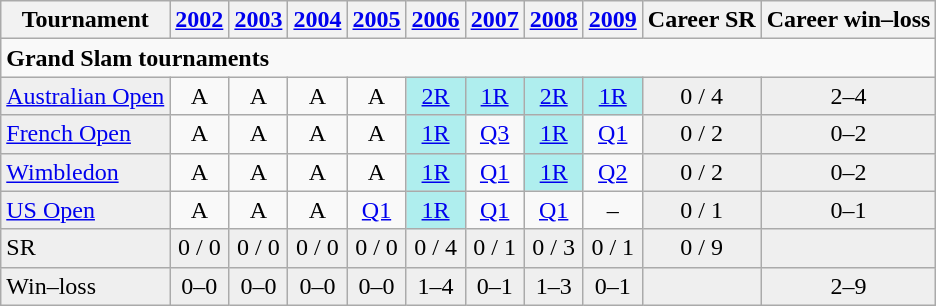<table class="wikitable">
<tr>
<th>Tournament</th>
<th><a href='#'>2002</a></th>
<th><a href='#'>2003</a></th>
<th><a href='#'>2004</a></th>
<th><a href='#'>2005</a></th>
<th><a href='#'>2006</a></th>
<th><a href='#'>2007</a></th>
<th><a href='#'>2008</a></th>
<th><a href='#'>2009</a></th>
<th>Career SR</th>
<th>Career win–loss</th>
</tr>
<tr>
<td colspan="11"><strong>Grand Slam tournaments</strong></td>
</tr>
<tr>
<td style="background:#EFEFEF;"><a href='#'>Australian Open</a></td>
<td align="center">A</td>
<td align="center">A</td>
<td align="center">A</td>
<td align="center">A</td>
<td style="background:#AFEEEE;" align="center"><a href='#'>2R</a></td>
<td style="background:#AFEEEE;" align="center"><a href='#'>1R</a></td>
<td style="background:#AFEEEE;" align="center"><a href='#'>2R</a></td>
<td style="background:#AFEEEE;" align="center"><a href='#'>1R</a></td>
<td style="background:#EFEFEF;" align="center">0 / 4</td>
<td style="background:#EFEFEF;" align="center">2–4</td>
</tr>
<tr>
<td style="background:#EFEFEF;"><a href='#'>French Open</a></td>
<td align="center">A</td>
<td align="center">A</td>
<td align="center">A</td>
<td align="center">A</td>
<td style="background:#AFEEEE;" align="center"><a href='#'>1R</a></td>
<td align="center"><a href='#'>Q3</a></td>
<td style="background:#AFEEEE;" align="center"><a href='#'>1R</a></td>
<td align="center"><a href='#'>Q1</a></td>
<td style="background:#EFEFEF;" align="center">0 / 2</td>
<td style="background:#EFEFEF;" align="center">0–2</td>
</tr>
<tr>
<td style="background:#EFEFEF;"><a href='#'>Wimbledon</a></td>
<td align="center">A</td>
<td align="center">A</td>
<td align="center">A</td>
<td align="center">A</td>
<td style="background:#AFEEEE;" align="center"><a href='#'>1R</a></td>
<td align="center"><a href='#'>Q1</a></td>
<td style="background:#AFEEEE;" align="center"><a href='#'>1R</a></td>
<td align="center"><a href='#'>Q2</a></td>
<td style="background:#EFEFEF;" align="center">0 / 2</td>
<td style="background:#EFEFEF;" align="center">0–2</td>
</tr>
<tr>
<td style="background:#EFEFEF;"><a href='#'>US Open</a></td>
<td align="center">A</td>
<td align="center">A</td>
<td align="center">A</td>
<td align="center"><a href='#'>Q1</a></td>
<td style="background:#AFEEEE;" align="center"><a href='#'>1R</a></td>
<td align="center"><a href='#'>Q1</a></td>
<td align="center"><a href='#'>Q1</a></td>
<td align="center">–</td>
<td style="background:#EFEFEF;" align="center">0 / 1</td>
<td style="background:#EFEFEF;" align="center">0–1</td>
</tr>
<tr bgcolor="#EFEFEF">
<td>SR</td>
<td align="center">0 / 0</td>
<td align="center">0 / 0</td>
<td align="center">0 / 0</td>
<td align="center">0 / 0</td>
<td align="center">0 / 4</td>
<td align="center">0 / 1</td>
<td align="center">0 / 3</td>
<td align="center">0 / 1</td>
<td align="center">0 / 9</td>
<td align="center"></td>
</tr>
<tr bgcolor="#efefef">
<td>Win–loss</td>
<td align="center">0–0</td>
<td align="center">0–0</td>
<td align="center">0–0</td>
<td align="center">0–0</td>
<td align="center">1–4</td>
<td align="center">0–1</td>
<td align="center">1–3</td>
<td align="center">0–1</td>
<td style="background:#EFEFEF;" align="center"></td>
<td style="background:#EFEFEF;" align="center">2–9</td>
</tr>
</table>
